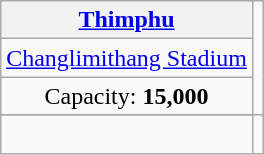<table class="wikitable" style="margin:1em auto; text-align:center">
<tr>
<th><a href='#'>Thimphu</a></th>
<td rowspan="4"></td>
</tr>
<tr>
<td><a href='#'>Changlimithang Stadium</a></td>
</tr>
<tr>
<td>Capacity: <strong>15,000</strong></td>
</tr>
<tr>
</tr>
<tr>
<td><br></td>
</tr>
</table>
